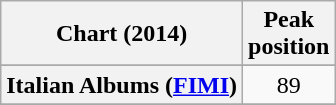<table class="wikitable plainrowheaders sortable">
<tr>
<th>Chart (2014)</th>
<th>Peak<br>position</th>
</tr>
<tr>
</tr>
<tr>
</tr>
<tr>
</tr>
<tr>
</tr>
<tr>
<th scope="row">Italian Albums (<a href='#'>FIMI</a>)</th>
<td align="center">89</td>
</tr>
<tr>
</tr>
<tr>
</tr>
<tr>
</tr>
</table>
